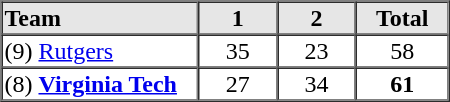<table border=1 cellspacing=0 width=300 style="margin-left:3em;">
<tr style="text-align:center; background-color:#e6e6e6;">
<th align=left width=25%>Team</th>
<th width=10%>1</th>
<th width=10%>2</th>
<th width=10%>Total</th>
</tr>
<tr style="text-align:center;">
<td align=left>(9) <a href='#'>Rutgers</a></td>
<td>35</td>
<td>23</td>
<td>58</td>
</tr>
<tr style="text-align:center;">
<td align=left>(8) <strong><a href='#'>Virginia Tech</a></strong></td>
<td>27</td>
<td>34</td>
<td><strong>61</strong></td>
</tr>
<tr style="text-align:center;">
</tr>
</table>
